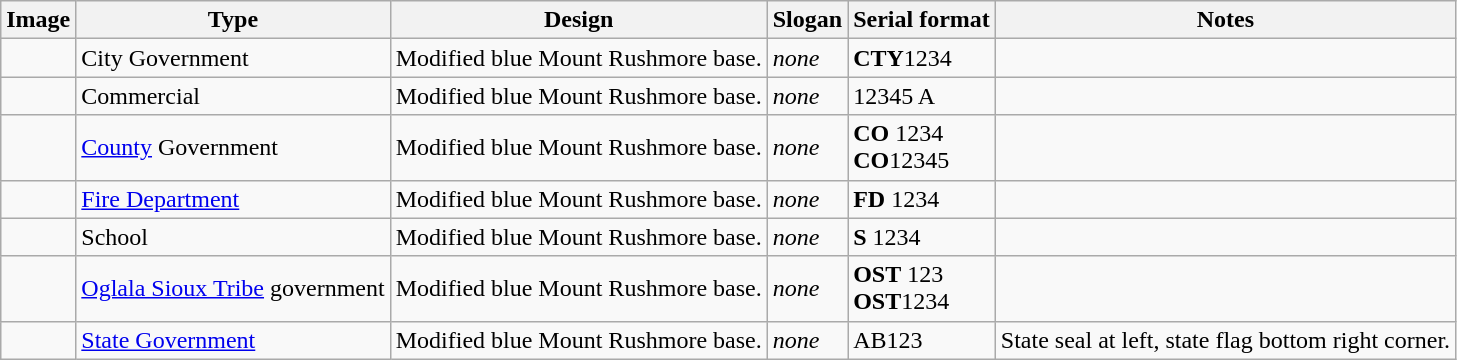<table class=wikitable>
<tr>
<th>Image</th>
<th>Type</th>
<th>Design</th>
<th>Slogan</th>
<th>Serial format</th>
<th>Notes</th>
</tr>
<tr>
<td></td>
<td>City Government</td>
<td>Modified blue Mount Rushmore base.</td>
<td><em>none</em></td>
<td><strong>CTY</strong>1234</td>
<td></td>
</tr>
<tr>
<td></td>
<td>Commercial</td>
<td>Modified blue Mount Rushmore base.</td>
<td><em>none</em></td>
<td>12345 A</td>
<td></td>
</tr>
<tr>
<td></td>
<td><a href='#'>County</a> Government</td>
<td>Modified blue Mount Rushmore base.</td>
<td><em>none</em></td>
<td><strong>CO</strong> 1234<br><strong>CO</strong>12345</td>
<td></td>
</tr>
<tr>
<td></td>
<td><a href='#'>Fire Department</a></td>
<td>Modified blue Mount Rushmore base.</td>
<td><em>none</em></td>
<td><strong>FD</strong> 1234</td>
<td></td>
</tr>
<tr>
<td></td>
<td>School</td>
<td>Modified blue Mount Rushmore base.</td>
<td><em>none</em></td>
<td><strong>S</strong> 1234</td>
<td></td>
</tr>
<tr>
<td></td>
<td><a href='#'>Oglala Sioux Tribe</a> government</td>
<td>Modified blue Mount Rushmore base.</td>
<td><em>none</em></td>
<td><strong>OST</strong> 123<br><strong>OST</strong>1234</td>
<td></td>
</tr>
<tr>
<td></td>
<td><a href='#'>State Government</a></td>
<td>Modified blue Mount Rushmore base.</td>
<td><em>none</em></td>
<td>AB123</td>
<td>State seal at left, state flag bottom right corner.</td>
</tr>
</table>
